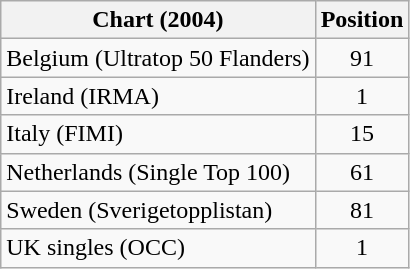<table class="wikitable sortable">
<tr>
<th>Chart (2004)</th>
<th>Position</th>
</tr>
<tr>
<td>Belgium (Ultratop 50 Flanders)</td>
<td style="text-align:center;">91</td>
</tr>
<tr>
<td>Ireland (IRMA)</td>
<td style="text-align:center;">1</td>
</tr>
<tr>
<td>Italy (FIMI)</td>
<td style="text-align:center;">15</td>
</tr>
<tr>
<td>Netherlands (Single Top 100)</td>
<td style="text-align:center;">61</td>
</tr>
<tr>
<td>Sweden (Sverigetopplistan)</td>
<td style="text-align:center;">81</td>
</tr>
<tr>
<td>UK singles (OCC)</td>
<td style="text-align:center;">1</td>
</tr>
</table>
